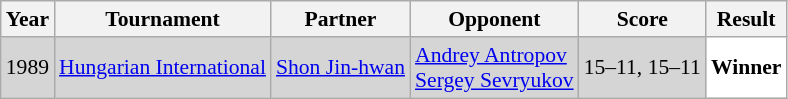<table class="sortable wikitable" style="font-size: 90%;">
<tr>
<th>Year</th>
<th>Tournament</th>
<th>Partner</th>
<th>Opponent</th>
<th>Score</th>
<th>Result</th>
</tr>
<tr style="background:#D5D5D5">
<td align="center">1989</td>
<td align="left"><a href='#'>Hungarian International</a></td>
<td align="left"> <a href='#'>Shon Jin-hwan</a></td>
<td align="left"> <a href='#'>Andrey Antropov</a> <br>  <a href='#'>Sergey Sevryukov</a></td>
<td align="left">15–11, 15–11</td>
<td style="text-align:left; background: white"> <strong>Winner</strong></td>
</tr>
</table>
